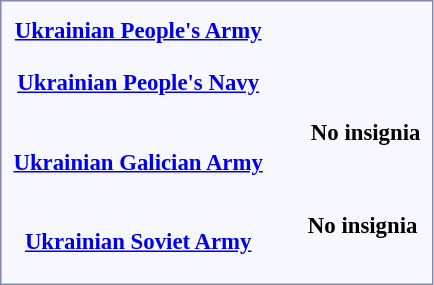<table style="border:1px solid #8888aa; background-color:#f7f8ff; padding:5px; font-size:95%; margin: 0px 12px 12px 0px;">
<tr style="text-align:center;">
<td rowspan=2><strong> <a href='#'>Ukrainian People's Army</a></strong><br></td>
<td colspan=10 rowspan=2></td>
<td colspan=6></td>
<td colspan=6></td>
<td colspan=4></td>
<td colspan=2 rowspan=2></td>
<td colspan=6></td>
<td colspan=2></td>
</tr>
<tr style="text-align:center;">
<td colspan=6><br></td>
<td colspan=6><br></td>
<td colspan=4><br></td>
<td colspan=6><br></td>
<td colspan=2><br></td>
</tr>
<tr style="text-align:center;">
<td rowspan=2><strong> <a href='#'>Ukrainian People's Navy</a></strong><br></td>
<td colspan=10 rowspan=2></td>
<td colspan=6></td>
<td colspan=6></td>
<td colspan=4></td>
<td colspan=2 rowspan=2></td>
<td colspan=6></td>
<td colspan=2></td>
</tr>
<tr style="text-align:center;">
<td colspan=6><br></td>
<td colspan=6><br></td>
<td colspan=4><br></td>
<td colspan=6><br></td>
<td colspan=2><br><br></td>
</tr>
<tr style="text-align:center;">
<td rowspan=2><strong> <a href='#'>Ukrainian Galician Army</a></strong><br></td>
<td colspan=8 rowspan=2></td>
<td colspan=2></td>
<td colspan=6></td>
<td colspan=6></td>
<td colspan=4></td>
<td colspan=2 rowspan=2></td>
<td colspan=6></td>
<td colspan=2><strong>No insignia</strong></td>
</tr>
<tr style="text-align:center;">
<td colspan=2><br></td>
<td colspan=6><br></td>
<td colspan=6><br></td>
<td colspan=4><br></td>
<td colspan=6><br></td>
<td colspan=2><br><br></td>
</tr>
<tr style="text-align:center;">
<td rowspan=2><strong> <a href='#'>Ukrainian Soviet Army</a></strong><br></td>
<td colspan=10 rowspan=2></td>
<td colspan=6></td>
<td colspan=6></td>
<td colspan=4></td>
<td colspan=2 rowspan=2></td>
<td colspan=8><strong>No insignia</strong></td>
</tr>
<tr style="text-align:center;">
<td colspan=6><br></td>
<td colspan=6><br></td>
<td colspan=4><br></td>
<td colspan=8><br></td>
</tr>
</table>
